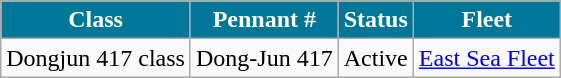<table class="wikitable">
<tr>
<th style="background:#079;color:#fff;">Class</th>
<th style="background:#079;color:#fff;">Pennant #</th>
<th style="background:#079;color:#fff;">Status</th>
<th style="background:#079;color:#fff;">Fleet</th>
</tr>
<tr>
<td>Dongjun 417 class</td>
<td>Dong-Jun 417</td>
<td>Active</td>
<td><a href='#'>East Sea Fleet</a></td>
</tr>
</table>
